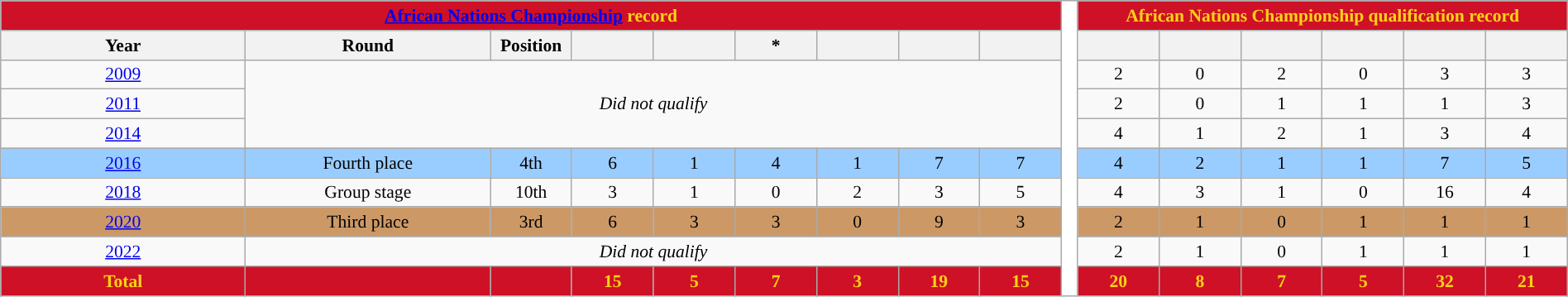<table class="wikitable" class="wikitable" style="font-size:90%; text-align:center; width:100%">
<tr>
<th colspan="9" style="background:#CE1126; color:#FCD116; "><a href='#'><span>African Nations Championship</span></a> record</th>
<th rowspan="10" style="width:1%;background:white"></th>
<th colspan="6" style="background:#CE1126; color:#FCD116; ">African Nations Championship qualification record</th>
</tr>
<tr>
<th width="15%">Year</th>
<th width="15%">Round</th>
<th width="5%">Position</th>
<th width="5%"></th>
<th width="5%"></th>
<th width="5%">*</th>
<th width="5%"></th>
<th width="5%"></th>
<th width="5%"></th>
<th width="5%"></th>
<th width="5%"></th>
<th width="5%"></th>
<th width="5%"></th>
<th width="5%"></th>
<th width="5%"></th>
</tr>
<tr>
<td> <a href='#'>2009</a></td>
<td colspan="8" rowspan="3"><em>Did not qualify</em></td>
<td>2</td>
<td>0</td>
<td>2</td>
<td>0</td>
<td>3</td>
<td>3</td>
</tr>
<tr>
<td> <a href='#'>2011</a></td>
<td>2</td>
<td>0</td>
<td>1</td>
<td>1</td>
<td>1</td>
<td>3</td>
</tr>
<tr>
<td> <a href='#'>2014</a></td>
<td>4</td>
<td>1</td>
<td>2</td>
<td>1</td>
<td>3</td>
<td>4</td>
</tr>
<tr bgcolor=#9acdff>
<td> <a href='#'>2016</a></td>
<td>Fourth place</td>
<td>4th</td>
<td>6</td>
<td>1</td>
<td>4</td>
<td>1</td>
<td>7</td>
<td>7</td>
<td>4</td>
<td>2</td>
<td>1</td>
<td>1</td>
<td>7</td>
<td>5</td>
</tr>
<tr>
<td> <a href='#'>2018</a></td>
<td>Group stage</td>
<td>10th</td>
<td>3</td>
<td>1</td>
<td>0</td>
<td>2</td>
<td>3</td>
<td>5</td>
<td>4</td>
<td>3</td>
<td>1</td>
<td>0</td>
<td>16</td>
<td>4</td>
</tr>
<tr style="background:#c96;">
<td> <a href='#'>2020</a></td>
<td>Third place</td>
<td>3rd</td>
<td>6</td>
<td>3</td>
<td>3</td>
<td>0</td>
<td>9</td>
<td>3</td>
<td>2</td>
<td>1</td>
<td>0</td>
<td>1</td>
<td>1</td>
<td>1</td>
</tr>
<tr>
<td> <a href='#'>2022</a></td>
<td colspan="8"><em>Did not qualify</em></td>
<td>2</td>
<td>1</td>
<td>0</td>
<td>1</td>
<td>1</td>
<td>1</td>
</tr>
<tr>
<th style="background:#CE1126; color:#FCD116; ">Total</th>
<th style="background:#CE1126; color:#FCD116; "></th>
<th style="background:#CE1126; color:#FCD116; "></th>
<th style="background:#CE1126; color:#FCD116; ">15</th>
<th style="background:#CE1126; color:#FCD116; ">5</th>
<th style="background:#CE1126; color:#FCD116; ">7</th>
<th style="background:#CE1126; color:#FCD116; ">3</th>
<th style="background:#CE1126; color:#FCD116; ">19</th>
<th style="background:#CE1126; color:#FCD116; ">15</th>
<th style="background:#CE1126; color:#FCD116; ">20</th>
<th style="background:#CE1126; color:#FCD116; ">8</th>
<th style="background:#CE1126; color:#FCD116; ">7</th>
<th style="background:#CE1126; color:#FCD116; ">5</th>
<th style="background:#CE1126; color:#FCD116; ">32</th>
<th style="background:#CE1126; color:#FCD116; ">21</th>
</tr>
</table>
